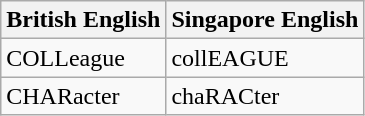<table class="wikitable">
<tr>
<th>British English</th>
<th>Singapore English</th>
</tr>
<tr>
<td>COLLeague</td>
<td>collEAGUE</td>
</tr>
<tr>
<td>CHARacter</td>
<td>chaRACter</td>
</tr>
</table>
